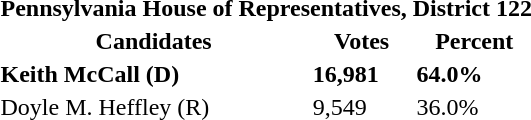<table>
<tr>
<th colspan="5">Pennsylvania House of Representatives, District 122</th>
</tr>
<tr>
<th colspan="2">Candidates</th>
<th>Votes</th>
<th>Percent</th>
</tr>
<tr>
<td colspan="2"><strong>Keith McCall (D)</strong></td>
<td><strong>16,981</strong></td>
<td><strong>64.0%</strong></td>
</tr>
<tr>
<td colspan="2">Doyle M. Heffley (R)</td>
<td>9,549</td>
<td>36.0%</td>
</tr>
</table>
